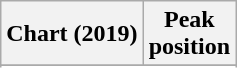<table class="wikitable plainrowheaders">
<tr>
<th>Chart (2019)</th>
<th>Peak<br>position</th>
</tr>
<tr>
</tr>
<tr>
</tr>
<tr>
</tr>
<tr>
</tr>
<tr>
</tr>
</table>
